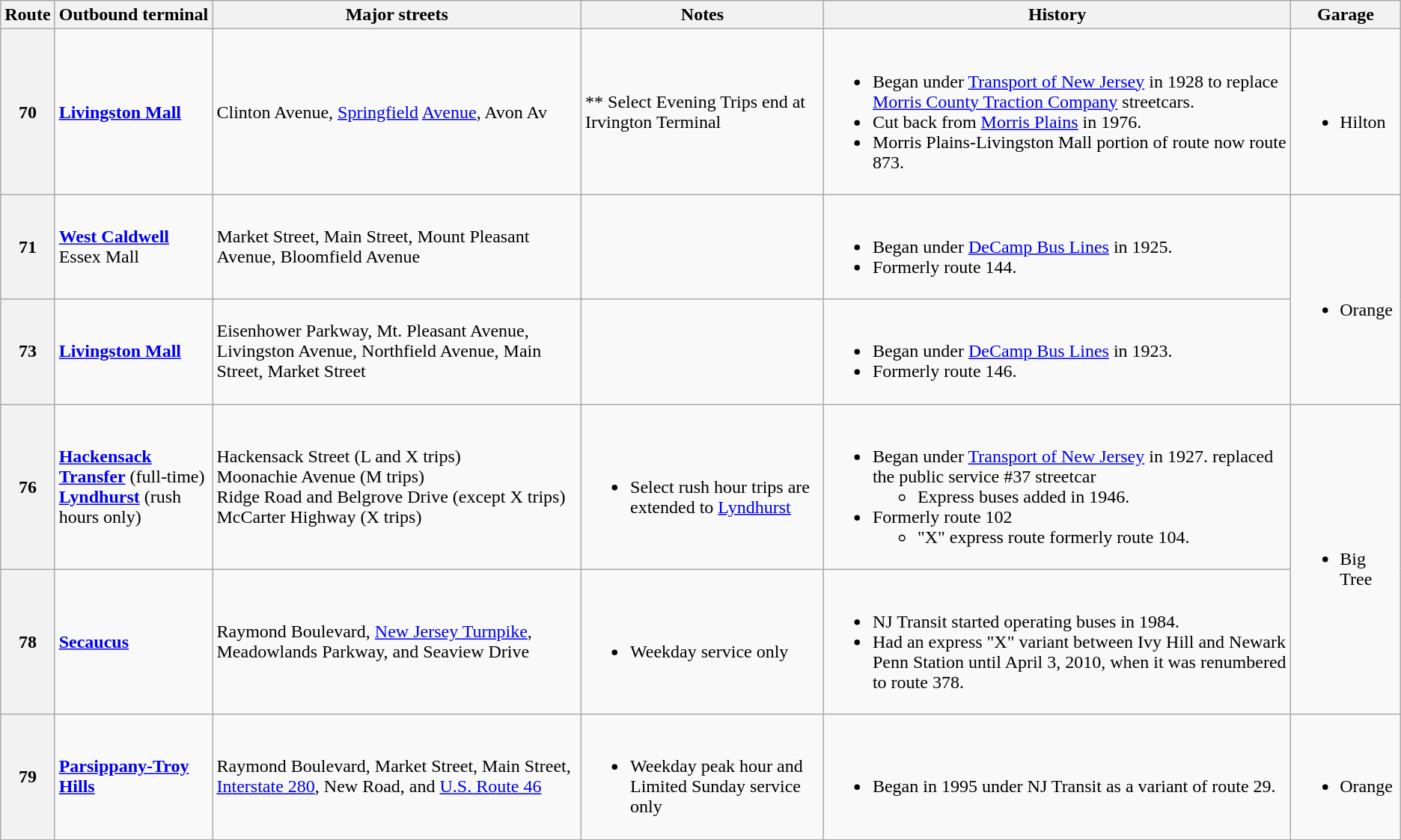<table class=wikitable>
<tr>
<th>Route</th>
<th>Outbound terminal</th>
<th>Major streets</th>
<th>Notes</th>
<th>History</th>
<th>Garage</th>
</tr>
<tr>
<th>70</th>
<td><strong><a href='#'>Livingston Mall</a></strong></td>
<td>Clinton Avenue, <a href='#'>Springfield</a> <a href='#'>Avenue</a>, Avon Av</td>
<td>** Select Evening Trips end at Irvington Terminal</td>
<td><br><ul><li>Began under <a href='#'>Transport of New Jersey</a> in 1928 to replace <a href='#'>Morris County Traction Company</a> streetcars.</li><li>Cut back from <a href='#'>Morris Plains</a> in 1976.</li><li>Morris Plains-Livingston Mall portion of route now route 873.</li></ul></td>
<td><br><ul><li>Hilton</li></ul></td>
</tr>
<tr>
<th>71</th>
<td><strong><a href='#'>West Caldwell</a></strong><br>Essex Mall</td>
<td>Market Street, Main Street, Mount Pleasant Avenue, Bloomfield Avenue</td>
<td></td>
<td><br><ul><li>Began under <a href='#'>DeCamp Bus Lines</a> in 1925.</li><li>Formerly route 144.</li></ul></td>
<td rowspan="2"><br><ul><li>Orange</li></ul></td>
</tr>
<tr>
<th>73</th>
<td><strong><a href='#'>Livingston Mall</a></strong></td>
<td>Eisenhower Parkway, Mt. Pleasant Avenue, Livingston Avenue, Northfield Avenue, Main Street, Market Street</td>
<td></td>
<td><br><ul><li>Began under <a href='#'>DeCamp Bus Lines</a> in 1923.</li><li>Formerly route 146.</li></ul></td>
</tr>
<tr>
<th>76</th>
<td><strong><a href='#'>Hackensack Transfer</a></strong> (full-time)<br><strong><a href='#'>Lyndhurst</a></strong> (rush hours only)</td>
<td>Hackensack Street (L and X trips)<br>Moonachie Avenue (M trips)<br>Ridge Road and Belgrove Drive (except X trips)<br>McCarter Highway (X trips)</td>
<td><br><ul><li>Select rush hour trips are extended to <a href='#'>Lyndhurst</a></li></ul></td>
<td><br><ul><li>Began under <a href='#'>Transport of New Jersey</a> in 1927. replaced the public service #37 streetcar<ul><li>Express buses added in 1946.</li></ul></li><li>Formerly route 102<ul><li>"X" express route formerly route 104.</li></ul></li></ul></td>
<td rowspan="2"><br><ul><li>Big Tree</li></ul></td>
</tr>
<tr>
<th>78</th>
<td><strong><a href='#'>Secaucus</a></strong></td>
<td>Raymond Boulevard, <a href='#'>New Jersey Turnpike</a>, Meadowlands Parkway, and Seaview Drive</td>
<td><br><ul><li>Weekday service only</li></ul></td>
<td><br><ul><li>NJ Transit started operating buses in 1984.</li><li>Had an express "X" variant between Ivy Hill and Newark Penn Station until April 3, 2010, when it was renumbered to route 378.</li></ul></td>
</tr>
<tr>
<th>79</th>
<td><strong><a href='#'>Parsippany-Troy Hills</a></strong></td>
<td>Raymond Boulevard, Market Street, Main Street, <a href='#'>Interstate 280</a>, New Road, and <a href='#'>U.S. Route 46</a></td>
<td><br><ul><li>Weekday peak hour and Limited Sunday service only</li></ul></td>
<td><br><ul><li>Began in 1995 under NJ Transit as a variant of route 29.</li></ul></td>
<td><br><ul><li>Orange</li></ul></td>
</tr>
</table>
